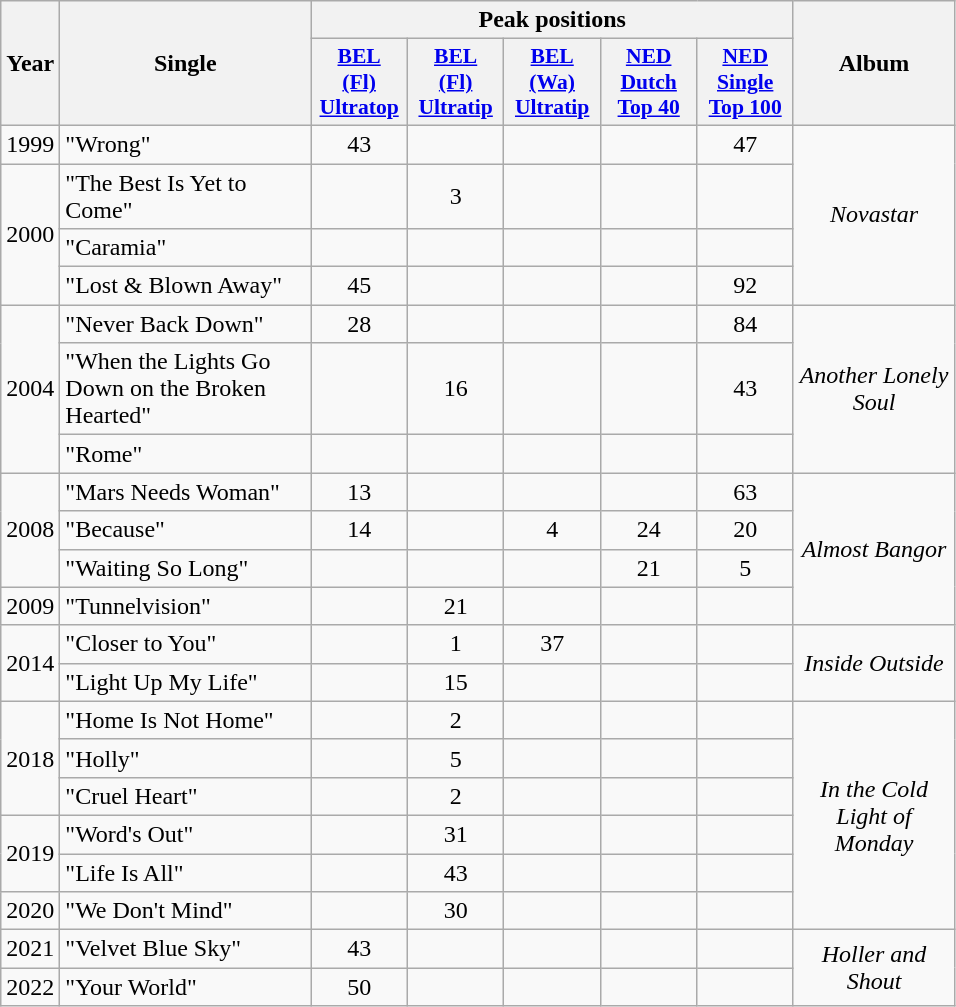<table class="wikitable">
<tr>
<th align="center" rowspan="2" width="10">Year</th>
<th align="center" rowspan="2" width="160">Single</th>
<th align="center" colspan="5" width="20">Peak positions</th>
<th align="center" rowspan="2" width="100">Album</th>
</tr>
<tr>
<th scope="col" style="width:4em;font-size:90%;"><a href='#'>BEL<br>(Fl)<br>Ultratop</a><br></th>
<th scope="col" style="width:4em;font-size:90%;"><a href='#'>BEL<br>(Fl)<br>Ultratip</a><br></th>
<th scope="col" style="width:4em;font-size:90%;"><a href='#'>BEL<br>(Wa)<br>Ultratip</a></th>
<th scope="col" style="width:4em;font-size:90%;"><a href='#'>NED<br>Dutch<br>Top 40</a></th>
<th scope="col" style="width:4em;font-size:90%;"><a href='#'>NED<br>Single<br>Top 100</a><br></th>
</tr>
<tr>
<td>1999</td>
<td>"Wrong"</td>
<td style="text-align:center;">43</td>
<td style="text-align:center;"></td>
<td style="text-align:center;"></td>
<td style="text-align:center;"></td>
<td style="text-align:center;">47</td>
<td style="text-align:center;" rowspan=4><em>Novastar</em></td>
</tr>
<tr>
<td rowspan=3>2000</td>
<td>"The Best Is Yet to Come"</td>
<td style="text-align:center;"></td>
<td style="text-align:center;">3</td>
<td style="text-align:center;"></td>
<td style="text-align:center;"></td>
<td style="text-align:center;"></td>
</tr>
<tr>
<td>"Caramia"</td>
<td style="text-align:center;"></td>
<td style="text-align:center;"></td>
<td style="text-align:center;"></td>
<td style="text-align:center;"></td>
<td style="text-align:center;"></td>
</tr>
<tr>
<td>"Lost & Blown Away"</td>
<td style="text-align:center;">45</td>
<td style="text-align:center;"></td>
<td style="text-align:center;"></td>
<td style="text-align:center;"></td>
<td style="text-align:center;">92</td>
</tr>
<tr>
<td rowspan=3>2004</td>
<td>"Never Back Down"</td>
<td style="text-align:center;">28</td>
<td style="text-align:center;"></td>
<td style="text-align:center;"></td>
<td style="text-align:center;"></td>
<td style="text-align:center;">84</td>
<td style="text-align:center;" rowspan=3><em>Another Lonely Soul</em></td>
</tr>
<tr>
<td>"When the Lights Go Down on the Broken Hearted"</td>
<td style="text-align:center;"></td>
<td style="text-align:center;">16</td>
<td style="text-align:center;"></td>
<td style="text-align:center;"></td>
<td style="text-align:center;">43</td>
</tr>
<tr>
<td>"Rome"</td>
<td style="text-align:center;"></td>
<td style="text-align:center;"></td>
<td style="text-align:center;"></td>
<td style="text-align:center;"></td>
<td style="text-align:center;"></td>
</tr>
<tr>
<td rowspan=3>2008</td>
<td>"Mars Needs Woman"</td>
<td style="text-align:center;">13</td>
<td style="text-align:center;"></td>
<td style="text-align:center;"></td>
<td style="text-align:center;"></td>
<td style="text-align:center;">63</td>
<td style="text-align:center;" rowspan=4><em>Almost Bangor</em></td>
</tr>
<tr>
<td>"Because"</td>
<td style="text-align:center;">14</td>
<td style="text-align:center;"></td>
<td style="text-align:center;">4</td>
<td style="text-align:center;">24</td>
<td style="text-align:center;">20</td>
</tr>
<tr>
<td>"Waiting So Long"</td>
<td style="text-align:center;"></td>
<td style="text-align:center;"></td>
<td style="text-align:center;"></td>
<td style="text-align:center;">21</td>
<td style="text-align:center;">5</td>
</tr>
<tr>
<td rowspan=1>2009</td>
<td>"Tunnelvision"</td>
<td style="text-align:center;"></td>
<td style="text-align:center;">21</td>
<td style="text-align:center;"></td>
<td style="text-align:center;"></td>
<td style="text-align:center;"></td>
</tr>
<tr>
<td rowspan=2>2014</td>
<td>"Closer to You"</td>
<td style="text-align:center;"></td>
<td style="text-align:center;">1</td>
<td style="text-align:center;">37</td>
<td style="text-align:center;"></td>
<td style="text-align:center;"></td>
<td style="text-align:center;" rowspan=2><em>Inside Outside</em></td>
</tr>
<tr>
<td>"Light Up My Life"</td>
<td style="text-align:center;"></td>
<td style="text-align:center;">15</td>
<td style="text-align:center;"></td>
<td style="text-align:center;"></td>
<td style="text-align:center;"></td>
</tr>
<tr>
<td rowspan="3">2018</td>
<td>"Home Is Not Home"</td>
<td style="text-align:center;"></td>
<td style="text-align:center;">2</td>
<td style="text-align:center;"></td>
<td style="text-align:center;"></td>
<td style="text-align:center;"></td>
<td style="text-align:center;" rowspan="6"><em>In the Cold Light of Monday</em></td>
</tr>
<tr>
<td>"Holly"</td>
<td style="text-align:center;"></td>
<td style="text-align:center;">5</td>
<td style="text-align:center;"></td>
<td style="text-align:center;"></td>
<td style="text-align:center;"></td>
</tr>
<tr>
<td>"Cruel Heart"</td>
<td style="text-align:center;"></td>
<td style="text-align:center;">2</td>
<td style="text-align:center;"></td>
<td style="text-align:center;"></td>
<td style="text-align:center;"></td>
</tr>
<tr>
<td rowspan="2">2019</td>
<td>"Word's Out"</td>
<td style="text-align:center;"></td>
<td style="text-align:center;">31</td>
<td style="text-align:center;"></td>
<td style="text-align:center;"></td>
<td style="text-align:center;"></td>
</tr>
<tr>
<td>"Life Is All"</td>
<td style="text-align:center;"></td>
<td style="text-align:center;">43</td>
<td style="text-align:center;"></td>
<td style="text-align:center;"></td>
<td style="text-align:center;"></td>
</tr>
<tr>
<td>2020</td>
<td>"We Don't Mind"</td>
<td style="text-align:center;"></td>
<td style="text-align:center;">30</td>
<td style="text-align:center;"></td>
<td style="text-align:center;"></td>
<td style="text-align:center;"></td>
</tr>
<tr>
<td>2021</td>
<td>"Velvet Blue Sky"</td>
<td style="text-align:center;">43</td>
<td style="text-align:center;"></td>
<td style="text-align:center;"></td>
<td style="text-align:center;"></td>
<td style="text-align:center;"></td>
<td style="text-align:center;" rowspan="2"><em>Holler and Shout</em></td>
</tr>
<tr>
<td>2022</td>
<td>"Your World"</td>
<td style="text-align:center;">50</td>
<td style="text-align:center;"></td>
<td style="text-align:center;"></td>
<td style="text-align:center;"></td>
<td style="text-align:center;"></td>
</tr>
</table>
